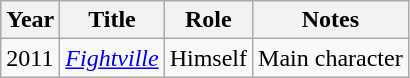<table class="wikitable sortable">
<tr>
<th>Year</th>
<th>Title</th>
<th>Role</th>
<th>Notes</th>
</tr>
<tr>
<td>2011</td>
<td><em><a href='#'>Fightville</a></em></td>
<td>Himself</td>
<td>Main character</td>
</tr>
</table>
